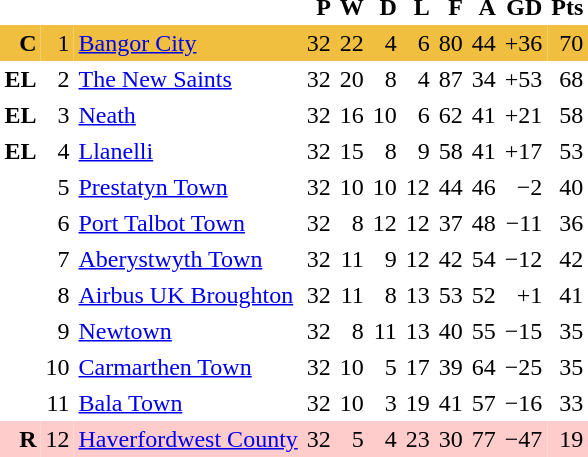<table cellspacing="0" cellpadding="3" style="text-align: right;">
<tr>
<th></th>
<th></th>
<th></th>
<th>P</th>
<th>W</th>
<th>D</th>
<th>L</th>
<th>F</th>
<th>A</th>
<th>GD</th>
<th>Pts</th>
</tr>
<tr style="text-align:right; background:#f0bf3f;">
<td><strong>C</strong></td>
<td>1</td>
<td align="left"><a href='#'>Bangor City</a></td>
<td>32</td>
<td>22</td>
<td>4</td>
<td>6</td>
<td>80</td>
<td>44</td>
<td>+36</td>
<td>70</td>
</tr>
<tr>
<td><strong>EL</strong></td>
<td>2</td>
<td align="left"><a href='#'>The New Saints</a></td>
<td>32</td>
<td>20</td>
<td>8</td>
<td>4</td>
<td>87</td>
<td>34</td>
<td>+53</td>
<td>68</td>
</tr>
<tr>
<td><strong>EL</strong></td>
<td>3</td>
<td align="left"><a href='#'>Neath</a></td>
<td>32</td>
<td>16</td>
<td>10</td>
<td>6</td>
<td>62</td>
<td>41</td>
<td>+21</td>
<td>58</td>
</tr>
<tr>
<td><strong>EL</strong></td>
<td>4</td>
<td align="left"><a href='#'>Llanelli</a></td>
<td>32</td>
<td>15</td>
<td>8</td>
<td>9</td>
<td>58</td>
<td>41</td>
<td>+17</td>
<td>53</td>
</tr>
<tr>
<td> </td>
<td>5</td>
<td align="left"><a href='#'>Prestatyn Town</a></td>
<td>32</td>
<td>10</td>
<td>10</td>
<td>12</td>
<td>44</td>
<td>46</td>
<td>−2</td>
<td>40</td>
</tr>
<tr>
<td> </td>
<td>6</td>
<td align="left"><a href='#'>Port Talbot Town</a></td>
<td>32</td>
<td>8</td>
<td>12</td>
<td>12</td>
<td>37</td>
<td>48</td>
<td>−11</td>
<td>36</td>
</tr>
<tr>
<td> </td>
<td>7</td>
<td align="left"><a href='#'>Aberystwyth Town</a></td>
<td>32</td>
<td>11</td>
<td>9</td>
<td>12</td>
<td>42</td>
<td>54</td>
<td>−12</td>
<td>42</td>
</tr>
<tr>
<td> </td>
<td>8</td>
<td align="left"><a href='#'>Airbus UK Broughton</a></td>
<td>32</td>
<td>11</td>
<td>8</td>
<td>13</td>
<td>53</td>
<td>52</td>
<td>+1</td>
<td>41</td>
</tr>
<tr>
<td> </td>
<td>9</td>
<td align="left"><a href='#'>Newtown</a></td>
<td>32</td>
<td>8</td>
<td>11</td>
<td>13</td>
<td>40</td>
<td>55</td>
<td>−15</td>
<td>35</td>
</tr>
<tr>
<td> </td>
<td>10</td>
<td align="left"><a href='#'>Carmarthen Town</a></td>
<td>32</td>
<td>10</td>
<td>5</td>
<td>17</td>
<td>39</td>
<td>64</td>
<td>−25</td>
<td>35</td>
</tr>
<tr>
<td> </td>
<td>11</td>
<td align="left"><a href='#'>Bala Town</a></td>
<td>32</td>
<td>10</td>
<td>3</td>
<td>19</td>
<td>41</td>
<td>57</td>
<td>−16</td>
<td>33</td>
</tr>
<tr style="background:#fcc;">
<td><strong>R</strong></td>
<td>12</td>
<td align="left"><a href='#'>Haverfordwest County</a></td>
<td>32</td>
<td>5</td>
<td>4</td>
<td>23</td>
<td>30</td>
<td>77</td>
<td>−47</td>
<td>19</td>
</tr>
</table>
